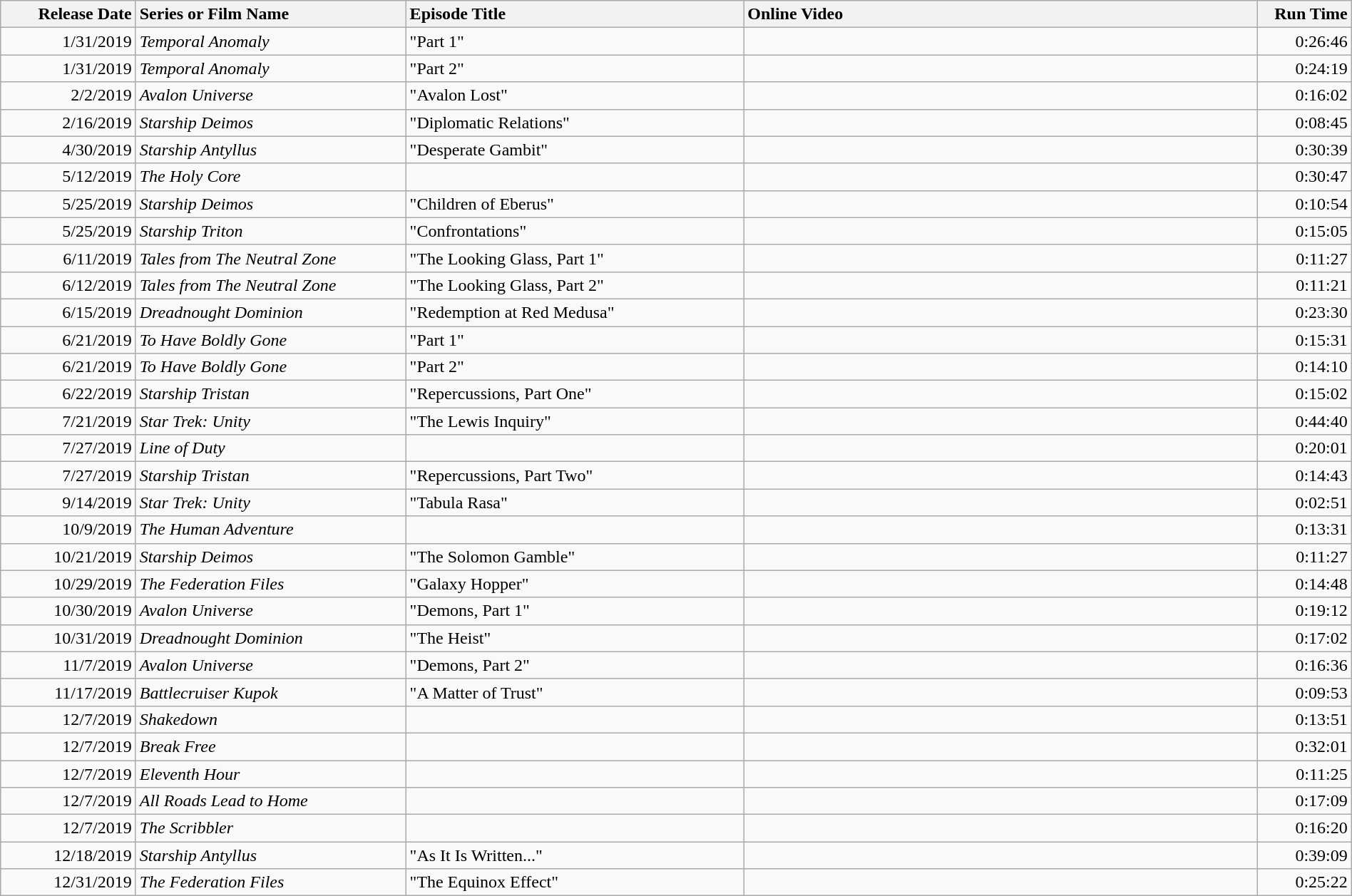<table class="wikitable" width=100%>
<tr>
<th style="text-align:right; width: 10%;"><strong>Release Date</strong></th>
<th style="text-align:left; width: 20%;"><strong>Series or Film Name</strong></th>
<th style="text-align:left; width: 25%;"><strong>Episode Title</strong></th>
<th style="text-align:left; width: 38%;"><strong>Online Video</strong></th>
<th style="text-align:right; width: 7%;"><strong>Run Time</strong></th>
</tr>
<tr>
<td style="text-align:right;">1/31/2019</td>
<td><em>Temporal Anomaly</em></td>
<td>"Part 1" </td>
<td><small></small></td>
<td style="text-align:right;">0:26:46</td>
</tr>
<tr>
<td style="text-align:right;">1/31/2019</td>
<td><em>Temporal Anomaly</em></td>
<td>"Part 2" </td>
<td><small></small></td>
<td style="text-align:right;">0:24:19</td>
</tr>
<tr>
<td style="text-align:right;">2/2/2019</td>
<td><em>Avalon Universe</em></td>
<td>"Avalon Lost" </td>
<td><small></small></td>
<td style="text-align:right;">0:16:02</td>
</tr>
<tr>
<td style="text-align:right;">2/16/2019</td>
<td><em>Starship Deimos</em></td>
<td>"Diplomatic Relations" </td>
<td><small></small></td>
<td style="text-align:right;">0:08:45</td>
</tr>
<tr>
<td style="text-align:right;">4/30/2019</td>
<td><em>Starship Antyllus</em></td>
<td>"Desperate Gambit" </td>
<td><small></small></td>
<td style="text-align:right;">0:30:39</td>
</tr>
<tr>
<td style="text-align:right;">5/12/2019</td>
<td><em>The Holy Core</em> </td>
<td></td>
<td><small></small></td>
<td style="text-align:right;">0:30:47</td>
</tr>
<tr>
<td style="text-align:right;">5/25/2019</td>
<td><em>Starship Deimos</em></td>
<td>"Children of Eberus" </td>
<td><small></small></td>
<td style="text-align:right;">0:10:54</td>
</tr>
<tr>
<td style="text-align:right;">5/25/2019</td>
<td><em>Starship Triton</em></td>
<td>"Confrontations" </td>
<td><small></small></td>
<td style="text-align:right;">0:15:05</td>
</tr>
<tr>
<td style="text-align:right;">6/11/2019</td>
<td><em>Tales from The Neutral Zone</em></td>
<td>"The Looking Glass, Part 1" </td>
<td><small></small></td>
<td style="text-align:right;">0:11:27</td>
</tr>
<tr>
<td style="text-align:right;">6/12/2019</td>
<td><em>Tales from The Neutral Zone</em></td>
<td>"The Looking Glass, Part 2" </td>
<td><small></small></td>
<td style="text-align:right;">0:11:21</td>
</tr>
<tr>
<td style="text-align:right;">6/15/2019</td>
<td><em>Dreadnought Dominion</em></td>
<td>"Redemption at Red Medusa" </td>
<td><small></small></td>
<td style="text-align:right;">0:23:30</td>
</tr>
<tr>
<td style="text-align:right;">6/21/2019</td>
<td><em>To Have Boldly Gone</em></td>
<td>"Part 1" </td>
<td><small></small></td>
<td style="text-align:right;">0:15:31</td>
</tr>
<tr>
<td style="text-align:right;">6/21/2019</td>
<td><em>To Have Boldly Gone</em></td>
<td>"Part 2" </td>
<td><small></small></td>
<td style="text-align:right;">0:14:10</td>
</tr>
<tr>
<td style="text-align:right;">6/22/2019</td>
<td><em>Starship Tristan</em></td>
<td>"Repercussions, Part One" </td>
<td><small></small></td>
<td style="text-align:right;">0:15:02</td>
</tr>
<tr>
<td style="text-align:right;">7/21/2019</td>
<td><em>Star Trek: Unity</em></td>
<td>"The Lewis Inquiry" </td>
<td><small></small></td>
<td style="text-align:right;">0:44:40</td>
</tr>
<tr>
<td style="text-align:right;">7/27/2019</td>
<td><em>Line of Duty</em> </td>
<td></td>
<td><small></small></td>
<td style="text-align:right;">0:20:01</td>
</tr>
<tr>
<td style="text-align:right;">7/27/2019</td>
<td><em> Starship Tristan</em></td>
<td>"Repercussions, Part Two" </td>
<td><small></small></td>
<td style="text-align:right;">0:14:43</td>
</tr>
<tr>
<td style="text-align:right;">9/14/2019</td>
<td><em>Star Trek: Unity</em></td>
<td>"Tabula Rasa" </td>
<td><small></small></td>
<td style="text-align:right;">0:02:51</td>
</tr>
<tr>
<td style="text-align:right;">10/9/2019</td>
<td><em>The Human Adventure</em> </td>
<td></td>
<td><small></small></td>
<td style="text-align:right;">0:13:31</td>
</tr>
<tr>
<td style="text-align:right;">10/21/2019</td>
<td><em>Starship Deimos</em></td>
<td>"The Solomon Gamble" </td>
<td><small></small></td>
<td style="text-align:right;">0:11:27</td>
</tr>
<tr>
<td style="text-align:right;">10/29/2019</td>
<td><em>The Federation Files</em></td>
<td>"Galaxy Hopper" </td>
<td><small></small></td>
<td style="text-align:right;">0:14:48</td>
</tr>
<tr>
<td style="text-align:right;">10/30/2019</td>
<td><em>Avalon Universe</em></td>
<td>"Demons, Part 1" </td>
<td><small></small></td>
<td style="text-align:right;">0:19:12</td>
</tr>
<tr>
<td style="text-align:right;">10/31/2019</td>
<td><em>Dreadnought Dominion</em></td>
<td>"The Heist" </td>
<td><small></small></td>
<td style="text-align:right;">0:17:02</td>
</tr>
<tr>
<td style="text-align:right;">11/7/2019</td>
<td><em>Avalon Universe</em></td>
<td>"Demons, Part 2" </td>
<td><small></small></td>
<td style="text-align:right;">0:16:36</td>
</tr>
<tr>
<td style="text-align:right;">11/17/2019</td>
<td><em>Battlecruiser Kupok</em></td>
<td>"A Matter of Trust" </td>
<td><small></small></td>
<td style="text-align:right;">0:09:53</td>
</tr>
<tr>
<td style="text-align:right;">12/7/2019</td>
<td><em>Shakedown</em> </td>
<td></td>
<td><small></small></td>
<td style="text-align:right;">0:13:51</td>
</tr>
<tr>
<td style="text-align:right;">12/7/2019</td>
<td><em>Break Free</em> </td>
<td></td>
<td><small></small></td>
<td style="text-align:right;">0:32:01</td>
</tr>
<tr>
<td style="text-align:right;">12/7/2019</td>
<td><em>Eleventh Hour</em> </td>
<td></td>
<td><small></small></td>
<td style="text-align:right;">0:11:25</td>
</tr>
<tr>
<td style="text-align:right;">12/7/2019</td>
<td><em>All Roads Lead to Home</em> </td>
<td></td>
<td><small></small></td>
<td style="text-align:right;">0:17:09</td>
</tr>
<tr>
<td style="text-align:right;">12/7/2019</td>
<td><em>The Scribbler</em> </td>
<td></td>
<td><small></small></td>
<td style="text-align:right;">0:16:20</td>
</tr>
<tr>
<td style="text-align:right;">12/18/2019</td>
<td><em>Starship Antyllus</em></td>
<td>"As It Is Written..." </td>
<td><small></small></td>
<td style="text-align:right;">0:39:09</td>
</tr>
<tr>
<td style="text-align:right;">12/31/2019</td>
<td><em>The Federation Files</em></td>
<td>"The Equinox Effect" </td>
<td><small></small></td>
<td style="text-align:right;">0:25:22</td>
</tr>
</table>
